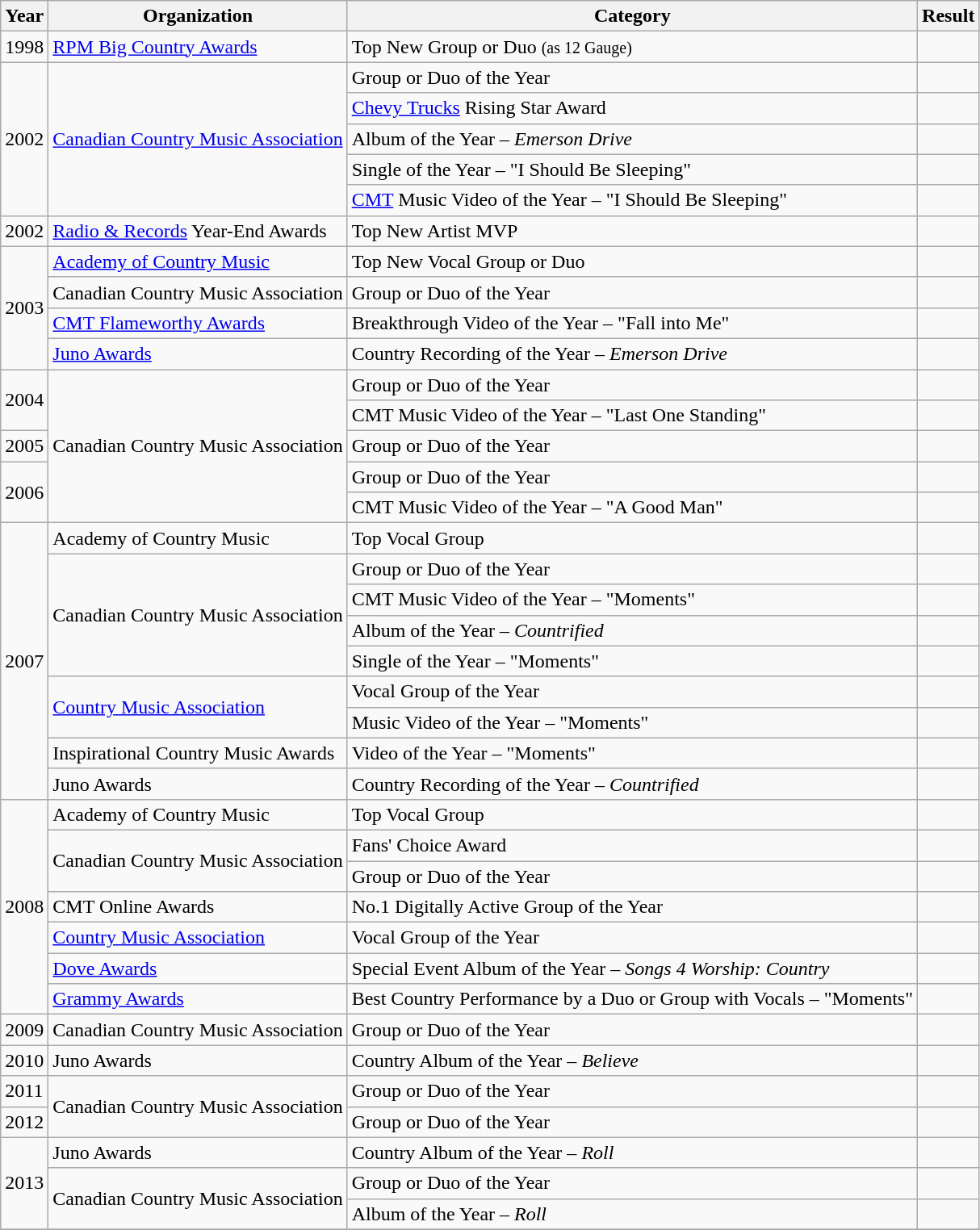<table class="wikitable">
<tr>
<th>Year</th>
<th>Organization</th>
<th>Category</th>
<th>Result</th>
</tr>
<tr>
<td>1998</td>
<td><a href='#'>RPM Big Country Awards</a></td>
<td>Top New Group or Duo <small>(as 12 Gauge)</small></td>
<td></td>
</tr>
<tr>
<td rowspan=5>2002</td>
<td rowspan=5><a href='#'>Canadian Country Music Association</a></td>
<td>Group or Duo of the Year</td>
<td></td>
</tr>
<tr>
<td><a href='#'>Chevy Trucks</a> Rising Star Award</td>
<td></td>
</tr>
<tr>
<td>Album of the Year – <em>Emerson Drive</em></td>
<td></td>
</tr>
<tr>
<td>Single of the Year – "I Should Be Sleeping"</td>
<td></td>
</tr>
<tr>
<td><a href='#'>CMT</a> Music Video of the Year – "I Should Be Sleeping"</td>
<td></td>
</tr>
<tr>
<td rowspan=1>2002</td>
<td><a href='#'>Radio & Records</a> Year-End Awards</td>
<td>Top New Artist MVP</td>
<td></td>
</tr>
<tr>
<td rowspan=4>2003</td>
<td><a href='#'>Academy of Country Music</a></td>
<td>Top New Vocal Group or Duo</td>
<td></td>
</tr>
<tr>
<td>Canadian Country Music Association</td>
<td>Group or Duo of the Year</td>
<td></td>
</tr>
<tr>
<td><a href='#'>CMT Flameworthy Awards</a></td>
<td>Breakthrough Video of the Year – "Fall into Me"</td>
<td></td>
</tr>
<tr>
<td><a href='#'>Juno Awards</a></td>
<td>Country Recording of the Year – <em>Emerson Drive</em></td>
<td></td>
</tr>
<tr>
<td rowspan=2>2004</td>
<td rowspan=5>Canadian Country Music Association</td>
<td>Group or Duo of the Year</td>
<td></td>
</tr>
<tr>
<td>CMT Music Video of the Year – "Last One Standing"</td>
<td></td>
</tr>
<tr>
<td>2005</td>
<td>Group or Duo of the Year</td>
<td></td>
</tr>
<tr>
<td rowspan=2>2006</td>
<td>Group or Duo of the Year</td>
<td></td>
</tr>
<tr>
<td>CMT Music Video of the Year – "A Good Man"</td>
<td></td>
</tr>
<tr>
<td rowspan=9>2007</td>
<td>Academy of Country Music</td>
<td>Top Vocal Group</td>
<td></td>
</tr>
<tr>
<td rowspan=4>Canadian Country Music Association</td>
<td>Group or Duo of the Year</td>
<td></td>
</tr>
<tr>
<td>CMT Music Video of the Year – "Moments"</td>
<td></td>
</tr>
<tr>
<td>Album of the Year – <em>Countrified</em></td>
<td></td>
</tr>
<tr>
<td>Single of the Year – "Moments"</td>
<td></td>
</tr>
<tr>
<td rowspan=2><a href='#'>Country Music Association</a></td>
<td>Vocal Group of the Year</td>
<td></td>
</tr>
<tr>
<td>Music Video of the Year – "Moments"</td>
<td></td>
</tr>
<tr>
<td>Inspirational Country Music Awards</td>
<td>Video of the Year – "Moments"</td>
<td></td>
</tr>
<tr>
<td>Juno Awards</td>
<td>Country Recording of the Year – <em>Countrified</em></td>
<td></td>
</tr>
<tr>
<td rowspan=7>2008</td>
<td>Academy of Country Music</td>
<td>Top Vocal Group</td>
<td></td>
</tr>
<tr>
<td rowspan=2>Canadian Country Music Association</td>
<td>Fans' Choice Award</td>
<td></td>
</tr>
<tr>
<td>Group or Duo of the Year</td>
<td></td>
</tr>
<tr>
<td>CMT Online Awards</td>
<td>No.1 Digitally Active Group of the Year</td>
<td></td>
</tr>
<tr>
<td><a href='#'>Country Music Association</a></td>
<td>Vocal Group of the Year</td>
<td></td>
</tr>
<tr>
<td><a href='#'>Dove Awards</a></td>
<td>Special Event Album of the Year – <em>Songs 4 Worship: Country</em></td>
<td></td>
</tr>
<tr>
<td><a href='#'>Grammy Awards</a></td>
<td>Best Country Performance by a Duo or Group with Vocals – "Moments"</td>
<td></td>
</tr>
<tr>
<td>2009</td>
<td>Canadian Country Music Association</td>
<td>Group or Duo of the Year</td>
<td></td>
</tr>
<tr>
<td>2010</td>
<td>Juno Awards</td>
<td>Country Album of the Year – <em>Believe</em></td>
<td></td>
</tr>
<tr>
<td>2011</td>
<td rowspan="2">Canadian Country Music Association</td>
<td>Group or Duo of the Year</td>
<td></td>
</tr>
<tr>
<td>2012</td>
<td>Group or Duo of the Year</td>
<td></td>
</tr>
<tr>
<td rowspan="3">2013</td>
<td>Juno Awards</td>
<td>Country Album of the Year – <em>Roll</em></td>
<td></td>
</tr>
<tr>
<td rowspan="2">Canadian Country Music Association</td>
<td>Group or Duo of the Year</td>
<td></td>
</tr>
<tr>
<td>Album of the Year – <em>Roll</em></td>
<td></td>
</tr>
<tr>
</tr>
</table>
